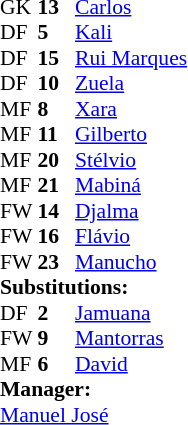<table style="font-size: 90%" cellspacing="0" cellpadding="0">
<tr>
<th width="25"></th>
<th width="25"></th>
</tr>
<tr>
<td>GK</td>
<td><strong>13</strong></td>
<td><a href='#'>Carlos</a></td>
</tr>
<tr>
<td>DF</td>
<td><strong>5</strong></td>
<td><a href='#'>Kali</a></td>
</tr>
<tr>
<td>DF</td>
<td><strong>15</strong></td>
<td><a href='#'>Rui Marques</a></td>
</tr>
<tr>
<td>DF</td>
<td><strong>10</strong></td>
<td><a href='#'>Zuela</a></td>
</tr>
<tr>
<td>MF</td>
<td><strong>8</strong></td>
<td><a href='#'>Xara</a></td>
</tr>
<tr>
<td>MF</td>
<td><strong>11</strong></td>
<td><a href='#'>Gilberto</a></td>
<td></td>
<td></td>
</tr>
<tr>
<td>MF</td>
<td><strong>20</strong></td>
<td><a href='#'>Stélvio</a></td>
<td></td>
</tr>
<tr>
<td>MF</td>
<td><strong>21</strong></td>
<td><a href='#'>Mabiná</a></td>
</tr>
<tr>
<td>FW</td>
<td><strong>14</strong></td>
<td><a href='#'>Djalma</a></td>
<td></td>
<td></td>
</tr>
<tr>
<td>FW</td>
<td><strong>16</strong></td>
<td><a href='#'>Flávio</a></td>
<td></td>
<td></td>
</tr>
<tr>
<td>FW</td>
<td><strong>23</strong></td>
<td><a href='#'>Manucho</a></td>
</tr>
<tr>
<td colspan=3><strong>Substitutions:</strong></td>
</tr>
<tr>
<td>DF</td>
<td><strong>2</strong></td>
<td><a href='#'>Jamuana</a></td>
<td></td>
<td></td>
</tr>
<tr>
<td>FW</td>
<td><strong>9</strong></td>
<td><a href='#'>Mantorras</a></td>
<td></td>
<td></td>
</tr>
<tr>
<td>MF</td>
<td><strong>6</strong></td>
<td><a href='#'>David</a></td>
<td></td>
<td></td>
</tr>
<tr>
<td colspan=3><strong>Manager:</strong></td>
</tr>
<tr>
<td colspan=3> <a href='#'>Manuel José</a></td>
</tr>
</table>
